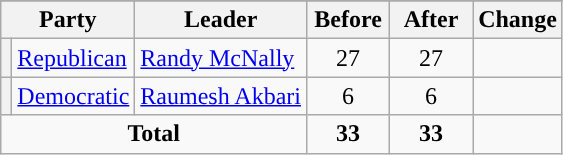<table class="wikitable" style="text-align:center;">
<tr>
</tr>
<tr>
<th colspan="2">Party</th>
<th>Leader</th>
<th style="width:3em">Before</th>
<th style="width:3em">After</th>
<th style="width:3em">Change</th>
</tr>
<tr>
<th style="background-color:"></th>
<td style="text-align:left;"><a href='#'>Republican</a></td>
<td style="text-align:left;"><a href='#'>Randy McNally</a></td>
<td>27</td>
<td>27</td>
<td></td>
</tr>
<tr>
<th style="background-color:"></th>
<td style="text-align:left;"><a href='#'>Democratic</a></td>
<td style="text-align:left;"><a href='#'>Raumesh Akbari</a></td>
<td>6</td>
<td>6</td>
<td></td>
</tr>
<tr>
<td colspan="3"><strong>Total</strong></td>
<td><strong>33</strong></td>
<td><strong>33</strong></td>
<td></td>
</tr>
</table>
